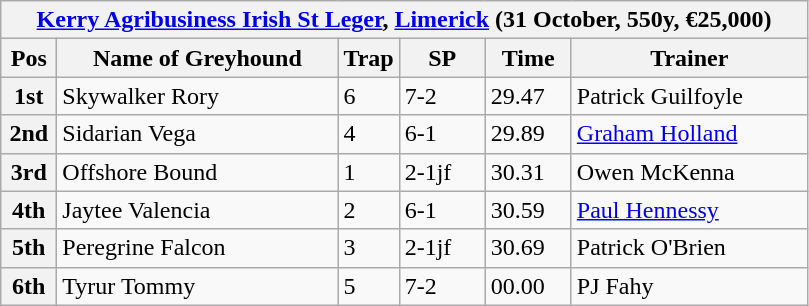<table class="wikitable">
<tr>
<th colspan="6"><a href='#'>Kerry Agribusiness Irish St Leger</a>, <a href='#'>Limerick</a> (31 October, 550y, €25,000)</th>
</tr>
<tr>
<th width=30>Pos</th>
<th width=180>Name of Greyhound</th>
<th width=30>Trap</th>
<th width=50>SP</th>
<th width=50>Time</th>
<th width=150>Trainer</th>
</tr>
<tr>
<th>1st</th>
<td>Skywalker Rory</td>
<td>6</td>
<td>7-2</td>
<td>29.47</td>
<td>Patrick Guilfoyle</td>
</tr>
<tr>
<th>2nd</th>
<td>Sidarian Vega</td>
<td>4</td>
<td>6-1</td>
<td>29.89</td>
<td><a href='#'>Graham Holland</a></td>
</tr>
<tr>
<th>3rd</th>
<td>Offshore Bound</td>
<td>1</td>
<td>2-1jf</td>
<td>30.31</td>
<td>Owen McKenna</td>
</tr>
<tr>
<th>4th</th>
<td>Jaytee Valencia</td>
<td>2</td>
<td>6-1</td>
<td>30.59</td>
<td><a href='#'>Paul Hennessy</a></td>
</tr>
<tr>
<th>5th</th>
<td>Peregrine Falcon</td>
<td>3</td>
<td>2-1jf</td>
<td>30.69</td>
<td>Patrick O'Brien</td>
</tr>
<tr>
<th>6th</th>
<td>Tyrur Tommy</td>
<td>5</td>
<td>7-2</td>
<td>00.00</td>
<td>PJ Fahy</td>
</tr>
</table>
